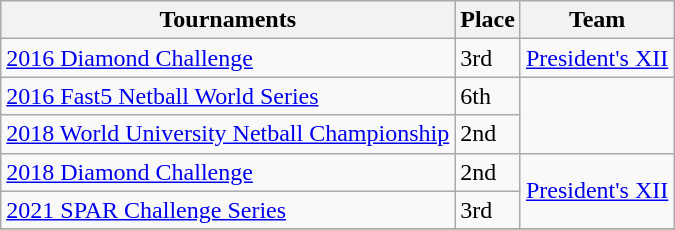<table class="wikitable collapsible" border="1">
<tr>
<th>Tournaments</th>
<th>Place</th>
<th>Team</th>
</tr>
<tr>
<td><a href='#'>2016 Diamond Challenge</a></td>
<td>3rd</td>
<td> <a href='#'>President's XII</a></td>
</tr>
<tr>
<td><a href='#'>2016 Fast5 Netball World Series</a></td>
<td>6th</td>
<td rowspan="2"></td>
</tr>
<tr>
<td><a href='#'>2018 World University Netball Championship</a></td>
<td>2nd</td>
</tr>
<tr>
<td><a href='#'>2018 Diamond Challenge</a></td>
<td>2nd</td>
<td rowspan="2"> <a href='#'>President's XII</a></td>
</tr>
<tr>
<td><a href='#'>2021 SPAR Challenge Series</a></td>
<td>3rd</td>
</tr>
<tr>
</tr>
</table>
